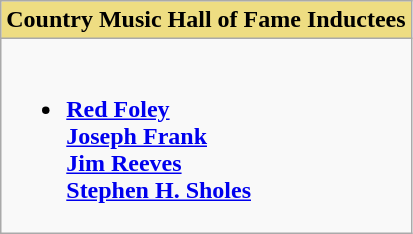<table class="wikitable">
<tr>
<th style="background:#EEDD82; width=50%">Country Music Hall of Fame Inductees</th>
</tr>
<tr>
<td valign="top"><br><ul><li><strong><a href='#'>Red Foley</a></strong><br><strong><a href='#'>Joseph Frank</a></strong><br><strong><a href='#'>Jim Reeves</a></strong><br><strong><a href='#'>Stephen H. Sholes</a></strong></li></ul></td>
</tr>
</table>
